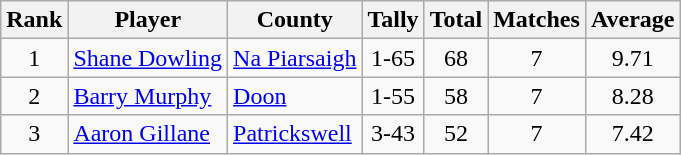<table class="wikitable">
<tr>
<th>Rank</th>
<th>Player</th>
<th>County</th>
<th>Tally</th>
<th>Total</th>
<th>Matches</th>
<th>Average</th>
</tr>
<tr>
<td rowspan=1 align=center>1</td>
<td><a href='#'>Shane Dowling</a></td>
<td><a href='#'>Na Piarsaigh</a></td>
<td align=center>1-65</td>
<td align=center>68</td>
<td align=center>7</td>
<td align=center>9.71</td>
</tr>
<tr>
<td rowspan=1 align=center>2</td>
<td><a href='#'>Barry Murphy</a></td>
<td><a href='#'>Doon</a></td>
<td align=center>1-55</td>
<td align=center>58</td>
<td align=center>7</td>
<td align=center>8.28</td>
</tr>
<tr>
<td rowspan=1 align=center>3</td>
<td><a href='#'>Aaron Gillane</a></td>
<td><a href='#'>Patrickswell</a></td>
<td align=center>3-43</td>
<td align=center>52</td>
<td align=center>7</td>
<td align=center>7.42</td>
</tr>
</table>
